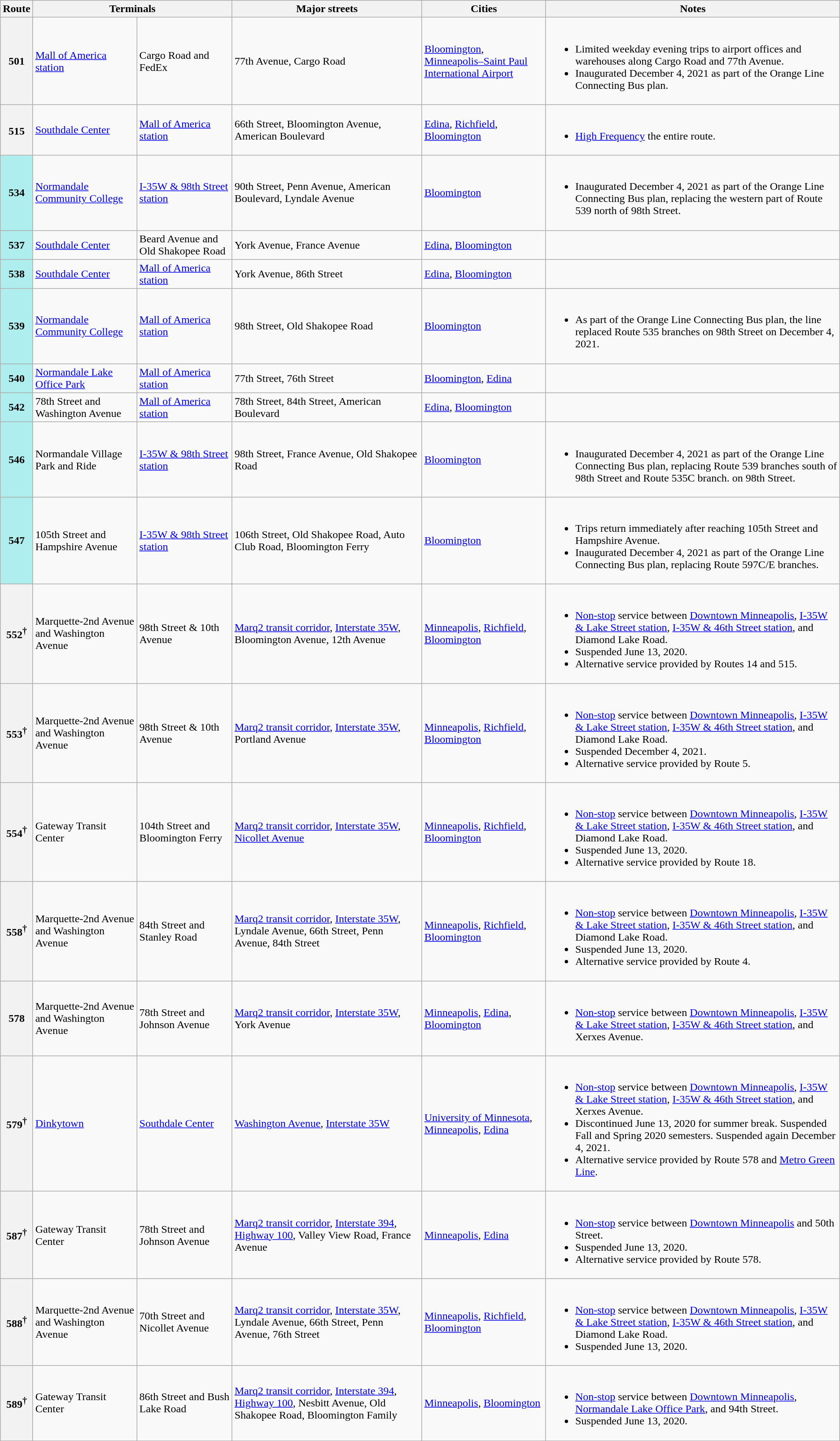<table class=wikitable>
<tr>
<th>Route</th>
<th colspan=2>Terminals</th>
<th>Major streets</th>
<th>Cities</th>
<th>Notes</th>
</tr>
<tr>
<th>501</th>
<td><a href='#'>Mall of America station</a></td>
<td>Cargo Road and FedEx</td>
<td>77th Avenue, Cargo Road</td>
<td><a href='#'>Bloomington</a>, <a href='#'>Minneapolis–Saint Paul International Airport</a></td>
<td><br><ul><li>Limited weekday evening trips to airport offices and warehouses along Cargo Road and 77th Avenue.</li><li>Inaugurated December 4, 2021 as part of the Orange Line Connecting Bus plan.</li></ul></td>
</tr>
<tr>
<th>515<sup></sup></th>
<td><a href='#'>Southdale Center</a></td>
<td><a href='#'>Mall of America station</a></td>
<td>66th Street, Bloomington Avenue, American Boulevard</td>
<td><a href='#'>Edina</a>, <a href='#'>Richfield</a>, <a href='#'>Bloomington</a></td>
<td><br><ul><li><a href='#'>High Frequency</a> the entire route.</li></ul></td>
</tr>
<tr>
<th style="background-color:PaleTurquoise">534</th>
<td><a href='#'>Normandale Community College</a></td>
<td><a href='#'>I-35W & 98th Street station</a></td>
<td>90th Street, Penn Avenue, American Boulevard, Lyndale Avenue</td>
<td><a href='#'>Bloomington</a></td>
<td><br><ul><li>Inaugurated December 4, 2021 as part of the Orange Line Connecting Bus plan, replacing the western part of Route 539 north of 98th Street.</li></ul></td>
</tr>
<tr>
<th style="background-color:PaleTurquoise">537</th>
<td><a href='#'>Southdale Center</a></td>
<td>Beard Avenue and Old Shakopee Road</td>
<td>York Avenue, France Avenue</td>
<td><a href='#'>Edina</a>, <a href='#'>Bloomington</a></td>
<td></td>
</tr>
<tr>
<th style="background-color:PaleTurquoise">538</th>
<td><a href='#'>Southdale Center</a></td>
<td><a href='#'>Mall of America station</a></td>
<td>York Avenue, 86th Street</td>
<td><a href='#'>Edina</a>, <a href='#'>Bloomington</a></td>
<td></td>
</tr>
<tr>
<th style="background-color:PaleTurquoise">539</th>
<td><a href='#'>Normandale Community College</a></td>
<td><a href='#'>Mall of America station</a></td>
<td>98th Street, Old Shakopee Road</td>
<td><a href='#'>Bloomington</a></td>
<td><br><ul><li>As part of the Orange Line Connecting Bus plan, the line replaced Route 535 branches on 98th Street on December 4, 2021.</li></ul></td>
</tr>
<tr>
<th style="background-color:PaleTurquoise">540</th>
<td><a href='#'>Normandale Lake Office Park</a></td>
<td><a href='#'>Mall of America station</a></td>
<td>77th Street, 76th Street</td>
<td><a href='#'>Bloomington</a>, <a href='#'>Edina</a></td>
<td></td>
</tr>
<tr>
<th style="background-color:PaleTurquoise">542</th>
<td>78th Street and Washington Avenue</td>
<td><a href='#'>Mall of America station</a></td>
<td>78th Street, 84th Street, American Boulevard</td>
<td><a href='#'>Edina</a>, <a href='#'>Bloomington</a></td>
<td></td>
</tr>
<tr>
<th style="background-color:PaleTurquoise">546</th>
<td>Normandale Village Park and Ride</td>
<td><a href='#'>I-35W & 98th Street station</a></td>
<td>98th Street, France Avenue, Old Shakopee Road</td>
<td><a href='#'>Bloomington</a></td>
<td><br><ul><li>Inaugurated December 4, 2021 as part of the Orange Line Connecting Bus plan, replacing Route 539 branches south of 98th Street and Route 535C branch. on 98th Street.</li></ul></td>
</tr>
<tr>
<th style="background-color:PaleTurquoise">547</th>
<td>105th Street and Hampshire Avenue</td>
<td><a href='#'>I-35W & 98th Street station</a></td>
<td>106th Street, Old Shakopee Road, Auto Club Road, Bloomington Ferry</td>
<td><a href='#'>Bloomington</a></td>
<td><br><ul><li>Trips return immediately after reaching 105th Street and Hampshire Avenue.</li><li>Inaugurated December 4, 2021 as part of the Orange Line Connecting Bus plan, replacing Route 597C/E branches.</li></ul></td>
</tr>
<tr>
<th>552<sup>†</sup></th>
<td>Marquette-2nd Avenue and Washington Avenue</td>
<td>98th Street & 10th Avenue</td>
<td><a href='#'>Marq2 transit corridor</a>, <a href='#'>Interstate 35W</a>, Bloomington Avenue, 12th Avenue</td>
<td><a href='#'>Minneapolis</a>, <a href='#'>Richfield</a>, <a href='#'>Bloomington</a></td>
<td><br><ul><li><a href='#'>Non-stop</a> service between <a href='#'>Downtown Minneapolis</a>, <a href='#'>I-35W & Lake Street station</a>, <a href='#'>I-35W & 46th Street station</a>, and Diamond Lake Road.</li><li>Suspended June 13, 2020.</li><li>Alternative service provided by Routes 14 and 515.</li></ul></td>
</tr>
<tr>
<th>553<sup>†</sup></th>
<td>Marquette-2nd Avenue and Washington Avenue</td>
<td>98th Street & 10th Avenue</td>
<td><a href='#'>Marq2 transit corridor</a>, <a href='#'>Interstate 35W</a>, Portland Avenue</td>
<td><a href='#'>Minneapolis</a>, <a href='#'>Richfield</a>, <a href='#'>Bloomington</a></td>
<td><br><ul><li><a href='#'>Non-stop</a> service between <a href='#'>Downtown Minneapolis</a>, <a href='#'>I-35W & Lake Street station</a>, <a href='#'>I-35W & 46th Street station</a>, and Diamond Lake Road.</li><li>Suspended December 4, 2021.</li><li>Alternative service provided by Route 5.</li></ul></td>
</tr>
<tr>
<th>554<sup>†</sup></th>
<td>Gateway Transit Center</td>
<td>104th Street and Bloomington Ferry</td>
<td><a href='#'>Marq2 transit corridor</a>, <a href='#'>Interstate 35W</a>, <a href='#'>Nicollet Avenue</a></td>
<td><a href='#'>Minneapolis</a>, <a href='#'>Richfield</a>, <a href='#'>Bloomington</a></td>
<td><br><ul><li><a href='#'>Non-stop</a> service between <a href='#'>Downtown Minneapolis</a>, <a href='#'>I-35W & Lake Street station</a>, <a href='#'>I-35W & 46th Street station</a>, and Diamond Lake Road.</li><li>Suspended June 13, 2020.</li><li>Alternative service provided by Route 18.</li></ul></td>
</tr>
<tr>
<th>558<sup>†</sup></th>
<td>Marquette-2nd Avenue and Washington Avenue</td>
<td>84th Street and Stanley Road</td>
<td><a href='#'>Marq2 transit corridor</a>, <a href='#'>Interstate 35W</a>, Lyndale Avenue, 66th Street, Penn Avenue, 84th Street</td>
<td><a href='#'>Minneapolis</a>, <a href='#'>Richfield</a>, <a href='#'>Bloomington</a></td>
<td><br><ul><li><a href='#'>Non-stop</a> service between <a href='#'>Downtown Minneapolis</a>, <a href='#'>I-35W & Lake Street station</a>, <a href='#'>I-35W & 46th Street station</a>, and Diamond Lake Road.</li><li>Suspended June 13, 2020.</li><li>Alternative service provided by Route 4.</li></ul></td>
</tr>
<tr>
<th>578</th>
<td>Marquette-2nd Avenue and Washington Avenue</td>
<td>78th Street and Johnson Avenue</td>
<td><a href='#'>Marq2 transit corridor</a>, <a href='#'>Interstate 35W</a>, York Avenue</td>
<td><a href='#'>Minneapolis</a>, <a href='#'>Edina</a>, <a href='#'>Bloomington</a></td>
<td><br><ul><li><a href='#'>Non-stop</a> service between <a href='#'>Downtown Minneapolis</a>, <a href='#'>I-35W & Lake Street station</a>, <a href='#'>I-35W & 46th Street station</a>, and Xerxes Avenue.</li></ul></td>
</tr>
<tr>
<th>579<sup>†</sup></th>
<td><a href='#'>Dinkytown</a></td>
<td><a href='#'>Southdale Center</a></td>
<td><a href='#'>Washington Avenue</a>, <a href='#'>Interstate 35W</a></td>
<td><a href='#'>University of Minnesota</a>, <a href='#'>Minneapolis</a>, <a href='#'>Edina</a></td>
<td><br><ul><li><a href='#'>Non-stop</a> service between <a href='#'>Downtown Minneapolis</a>, <a href='#'>I-35W & Lake Street station</a>, <a href='#'>I-35W & 46th Street station</a>, and Xerxes Avenue.</li><li>Discontinued June 13, 2020 for summer break. Suspended Fall and Spring 2020 semesters. Suspended again December 4, 2021.</li><li>Alternative service provided by Route 578 and <a href='#'>Metro Green Line</a>.</li></ul></td>
</tr>
<tr>
<th>587<sup>†</sup></th>
<td>Gateway Transit Center</td>
<td>78th Street and Johnson Avenue</td>
<td><a href='#'>Marq2 transit corridor</a>, <a href='#'>Interstate 394</a>, <a href='#'>Highway 100</a>, Valley View Road, France Avenue</td>
<td><a href='#'>Minneapolis</a>, <a href='#'>Edina</a></td>
<td><br><ul><li><a href='#'>Non-stop</a> service between <a href='#'>Downtown Minneapolis</a> and 50th Street.</li><li>Suspended June 13, 2020.</li><li>Alternative service provided by Route 578.</li></ul></td>
</tr>
<tr>
<th>588<sup>†</sup></th>
<td>Marquette-2nd Avenue and Washington Avenue</td>
<td>70th Street and Nicollet Avenue</td>
<td><a href='#'>Marq2 transit corridor</a>, <a href='#'>Interstate 35W</a>, Lyndale Avenue, 66th Street, Penn Avenue, 76th Street</td>
<td><a href='#'>Minneapolis</a>, <a href='#'>Richfield</a>, <a href='#'>Bloomington</a></td>
<td><br><ul><li><a href='#'>Non-stop</a> service between <a href='#'>Downtown Minneapolis</a>, <a href='#'>I-35W & Lake Street station</a>, <a href='#'>I-35W & 46th Street station</a>, and Diamond Lake Road.</li><li>Suspended June 13, 2020.</li></ul></td>
</tr>
<tr>
<th>589<sup>†</sup></th>
<td>Gateway Transit Center</td>
<td>86th Street and Bush Lake Road</td>
<td><a href='#'>Marq2 transit corridor</a>, <a href='#'>Interstate 394</a>, <a href='#'>Highway 100</a>, Nesbitt Avenue, Old Shakopee Road, Bloomington Family</td>
<td><a href='#'>Minneapolis</a>, <a href='#'>Bloomington</a></td>
<td><br><ul><li><a href='#'>Non-stop</a> service between <a href='#'>Downtown Minneapolis</a>, <a href='#'>Normandale Lake Office Park</a>, and 94th Street.</li><li>Suspended June 13, 2020.</li></ul></td>
</tr>
</table>
